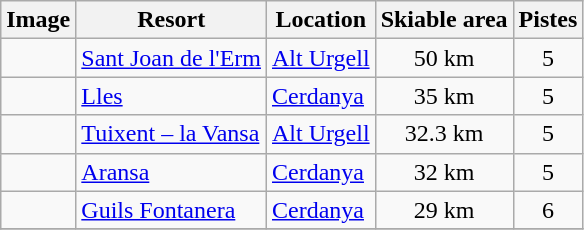<table class="wikitable sortable">
<tr>
<th>Image</th>
<th>Resort</th>
<th>Location</th>
<th>Skiable area</th>
<th>Pistes</th>
</tr>
<tr>
<td></td>
<td><a href='#'>Sant Joan de l'Erm</a></td>
<td> <a href='#'>Alt Urgell</a></td>
<td align="center">50 km</td>
<td align="center">5</td>
</tr>
<tr>
<td></td>
<td><a href='#'>Lles</a></td>
<td> <a href='#'>Cerdanya</a></td>
<td align="center">35 km</td>
<td align="center">5</td>
</tr>
<tr>
<td></td>
<td><a href='#'>Tuixent – la Vansa</a></td>
<td> <a href='#'>Alt Urgell</a></td>
<td align="center">32.3 km</td>
<td align="center">5</td>
</tr>
<tr>
<td></td>
<td><a href='#'>Aransa</a></td>
<td> <a href='#'>Cerdanya</a></td>
<td align="center">32 km</td>
<td align="center">5</td>
</tr>
<tr>
<td></td>
<td><a href='#'>Guils Fontanera</a></td>
<td> <a href='#'>Cerdanya</a></td>
<td align="center">29 km</td>
<td align="center">6</td>
</tr>
<tr>
</tr>
</table>
